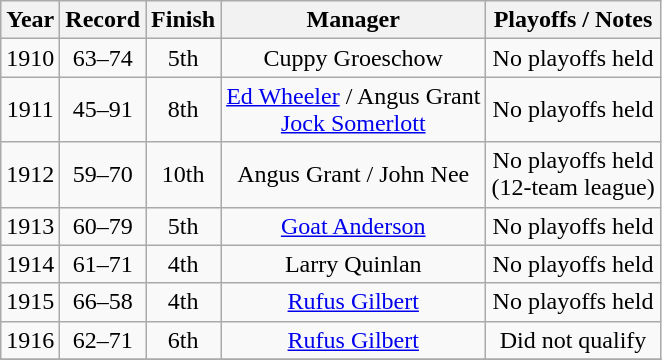<table class="wikitable">
<tr style="background: #F2F2F2;">
<th>Year</th>
<th>Record</th>
<th>Finish</th>
<th>Manager</th>
<th>Playoffs / Notes</th>
</tr>
<tr align=center>
<td>1910</td>
<td>63–74</td>
<td>5th</td>
<td>Cuppy Groeschow</td>
<td>No playoffs held</td>
</tr>
<tr align=center>
<td>1911</td>
<td>45–91</td>
<td>8th</td>
<td><a href='#'>Ed Wheeler</a> / Angus Grant <br> <a href='#'>Jock Somerlott</a></td>
<td>No playoffs held</td>
</tr>
<tr align=center>
<td>1912</td>
<td>59–70</td>
<td>10th</td>
<td>Angus Grant / John Nee</td>
<td>No playoffs held<br>(12-team league)</td>
</tr>
<tr align=center>
<td>1913</td>
<td>60–79</td>
<td>5th</td>
<td><a href='#'>Goat Anderson</a></td>
<td>No playoffs held</td>
</tr>
<tr align=center>
<td>1914</td>
<td>61–71</td>
<td>4th</td>
<td>Larry Quinlan</td>
<td>No playoffs held</td>
</tr>
<tr align=center>
<td>1915</td>
<td>66–58</td>
<td>4th</td>
<td><a href='#'>Rufus Gilbert</a></td>
<td>No playoffs held</td>
</tr>
<tr align=center>
<td>1916</td>
<td>62–71</td>
<td>6th</td>
<td><a href='#'>Rufus Gilbert</a></td>
<td>Did not qualify</td>
</tr>
<tr align=center>
</tr>
</table>
